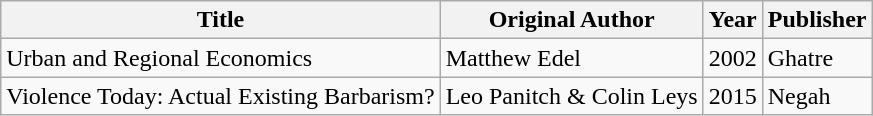<table class="wikitable">
<tr>
<th>Title</th>
<th>Original Author</th>
<th>Year</th>
<th>Publisher</th>
</tr>
<tr>
<td>Urban and Regional Economics</td>
<td>Matthew Edel</td>
<td>2002</td>
<td>Ghatre</td>
</tr>
<tr>
<td>Violence Today: Actual Existing Barbarism?</td>
<td>Leo Panitch & Colin Leys</td>
<td>2015</td>
<td>Negah</td>
</tr>
</table>
